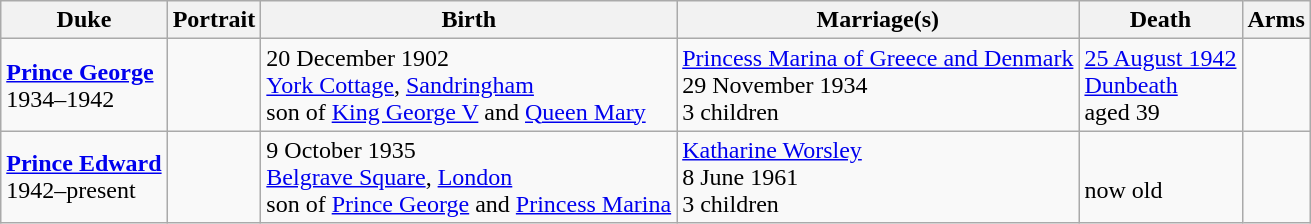<table class="wikitable">
<tr>
<th>Duke</th>
<th>Portrait</th>
<th>Birth</th>
<th>Marriage(s)</th>
<th>Death</th>
<th>Arms</th>
</tr>
<tr>
<td><strong><a href='#'>Prince George</a></strong><br>1934–1942</td>
<td></td>
<td>20 December 1902<br><a href='#'>York Cottage</a>, <a href='#'>Sandringham</a><br>son of <a href='#'>King George V</a> and <a href='#'>Queen Mary</a></td>
<td><a href='#'>Princess Marina of Greece and Denmark</a><br>29 November 1934<br>3 children</td>
<td><a href='#'>25 August 1942</a><br><a href='#'>Dunbeath</a><br>aged 39</td>
<td></td>
</tr>
<tr>
<td><strong><a href='#'>Prince Edward</a></strong><br>1942–present</td>
<td></td>
<td>9 October 1935<br><a href='#'>Belgrave Square</a>, <a href='#'>London</a><br>son of <a href='#'>Prince George</a> and <a href='#'>Princess Marina</a></td>
<td><a href='#'>Katharine Worsley</a><br>8 June 1961<br>3 children</td>
<td><br>now  old</td>
<td></td>
</tr>
</table>
